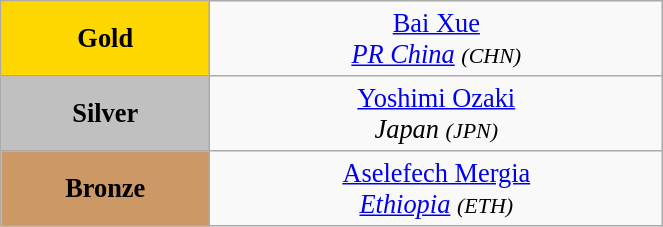<table class="wikitable" style=" text-align:center; font-size:110%;" width="35%">
<tr>
<td bgcolor="gold"><strong>Gold</strong></td>
<td> <a href='#'>Bai Xue</a><br><em><a href='#'>PR China</a> <small>(CHN)</small></em></td>
</tr>
<tr>
<td bgcolor="silver"><strong>Silver</strong></td>
<td> <a href='#'>Yoshimi Ozaki</a><br><em>Japan <small>(JPN)</small></em></td>
</tr>
<tr>
<td bgcolor="CC9966"><strong>Bronze</strong></td>
<td> <a href='#'>Aselefech Mergia</a><br><em><a href='#'>Ethiopia</a> <small>(ETH)</small></em></td>
</tr>
</table>
